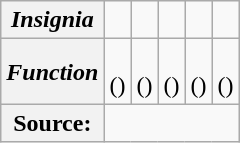<table class="wikitable" style="text-align: center;">
<tr>
<th><em>Insignia</em></th>
<td></td>
<td></td>
<td></td>
<td></td>
<td></td>
</tr>
<tr>
<th><em>Function</em></th>
<td><br>()</td>
<td><br>()</td>
<td><br>()</td>
<td><br>()</td>
<td><br>()</td>
</tr>
<tr>
<th>Source:</th>
<td colspan=5></td>
</tr>
</table>
